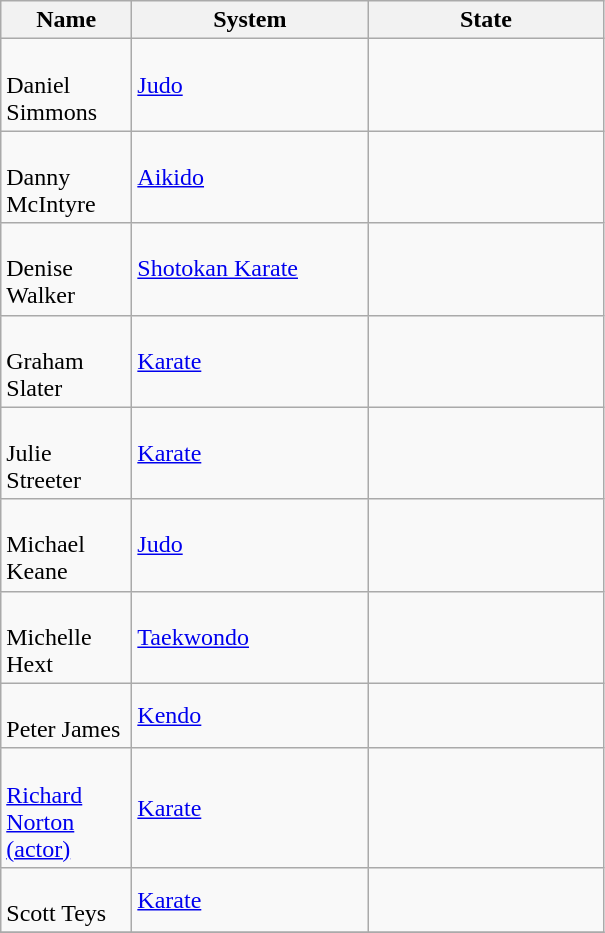<table class="wikitable sortable collapsible">
<tr>
<th width="80" sortable>Name</th>
<th width="150">System</th>
<th width="150">State</th>
</tr>
<tr>
<td><br>Daniel Simmons</td>
<td><a href='#'>Judo</a></td>
<td></td>
</tr>
<tr>
<td><br>Danny McIntyre</td>
<td><a href='#'>Aikido</a></td>
<td></td>
</tr>
<tr>
<td><br>Denise Walker</td>
<td><a href='#'>Shotokan Karate</a></td>
<td></td>
</tr>
<tr>
<td><br>Graham Slater</td>
<td><a href='#'>Karate</a></td>
<td></td>
</tr>
<tr>
<td><br>Julie Streeter</td>
<td><a href='#'>Karate</a></td>
<td></td>
</tr>
<tr>
<td><br>Michael Keane</td>
<td><a href='#'>Judo</a></td>
<td></td>
</tr>
<tr>
<td><br>Michelle Hext</td>
<td><a href='#'>Taekwondo</a></td>
<td></td>
</tr>
<tr>
<td><br>Peter James</td>
<td><a href='#'>Kendo</a></td>
<td></td>
</tr>
<tr>
<td><br><a href='#'>Richard Norton (actor)</a></td>
<td><a href='#'>Karate</a></td>
<td></td>
</tr>
<tr>
<td><br>Scott Teys</td>
<td><a href='#'>Karate</a></td>
<td></td>
</tr>
<tr>
</tr>
</table>
